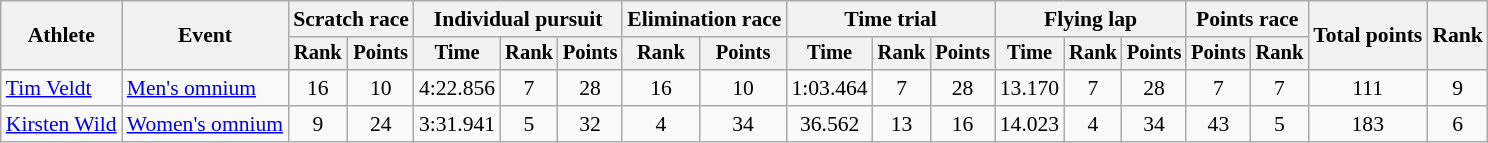<table class="wikitable" style="font-size:90%">
<tr>
<th rowspan="2">Athlete</th>
<th rowspan="2">Event</th>
<th colspan=2>Scratch race</th>
<th colspan=3>Individual pursuit</th>
<th colspan=2>Elimination race</th>
<th colspan=3>Time trial</th>
<th colspan=3>Flying lap</th>
<th colspan=2>Points race</th>
<th rowspan=2>Total points</th>
<th rowspan=2>Rank</th>
</tr>
<tr style="font-size:95%">
<th>Rank</th>
<th>Points</th>
<th>Time</th>
<th>Rank</th>
<th>Points</th>
<th>Rank</th>
<th>Points</th>
<th>Time</th>
<th>Rank</th>
<th>Points</th>
<th>Time</th>
<th>Rank</th>
<th>Points</th>
<th>Points</th>
<th>Rank</th>
</tr>
<tr align=center>
<td align=left><a href='#'>Tim Veldt</a></td>
<td align=left><a href='#'>Men's omnium</a></td>
<td>16</td>
<td>10</td>
<td>4:22.856</td>
<td>7</td>
<td>28</td>
<td>16</td>
<td>10</td>
<td>1:03.464</td>
<td>7</td>
<td>28</td>
<td>13.170</td>
<td>7</td>
<td>28</td>
<td>7</td>
<td>7</td>
<td>111</td>
<td>9</td>
</tr>
<tr align=center>
<td align=left><a href='#'>Kirsten Wild</a></td>
<td align=left><a href='#'>Women's omnium</a></td>
<td>9</td>
<td>24</td>
<td>3:31.941</td>
<td>5</td>
<td>32</td>
<td>4</td>
<td>34</td>
<td>36.562</td>
<td>13</td>
<td>16</td>
<td>14.023</td>
<td>4</td>
<td>34</td>
<td>43</td>
<td>5</td>
<td>183</td>
<td>6</td>
</tr>
</table>
